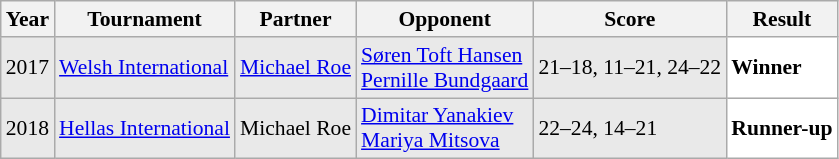<table class="sortable wikitable" style="font-size: 90%;">
<tr>
<th>Year</th>
<th>Tournament</th>
<th>Partner</th>
<th>Opponent</th>
<th>Score</th>
<th>Result</th>
</tr>
<tr style="background:#E9E9E9">
<td align="center">2017</td>
<td align="left"><a href='#'>Welsh International</a></td>
<td align="left"> <a href='#'>Michael Roe</a></td>
<td align="left"> <a href='#'>Søren Toft Hansen</a><br> <a href='#'>Pernille Bundgaard</a></td>
<td align="left">21–18, 11–21, 24–22</td>
<td style="text-align:left; background:white"> <strong>Winner</strong></td>
</tr>
<tr style="background:#E9E9E9">
<td align="center">2018</td>
<td align="left"><a href='#'>Hellas International</a></td>
<td align="left"> Michael Roe</td>
<td align="left"> <a href='#'>Dimitar Yanakiev</a> <br>  <a href='#'>Mariya Mitsova</a></td>
<td align="left">22–24, 14–21</td>
<td style="text-align:left; background:white"> <strong>Runner-up</strong></td>
</tr>
</table>
